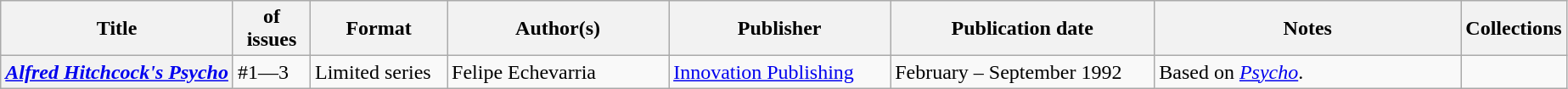<table class="wikitable">
<tr>
<th>Title</th>
<th style="width:40pt"> of issues</th>
<th style="width:75pt">Format</th>
<th style="width:125pt">Author(s)</th>
<th style="width:125pt">Publisher</th>
<th style="width:150pt">Publication date</th>
<th style="width:175pt">Notes</th>
<th>Collections</th>
</tr>
<tr>
<th><em><a href='#'>Alfred Hitchcock's Psycho</a></em></th>
<td>#1—3</td>
<td>Limited series</td>
<td>Felipe Echevarria</td>
<td><a href='#'>Innovation Publishing</a></td>
<td>February – September 1992</td>
<td>Based on <em><a href='#'>Psycho</a></em>.</td>
<td></td>
</tr>
</table>
